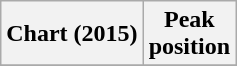<table class="wikitable">
<tr>
<th>Chart (2015)</th>
<th>Peak<br>position</th>
</tr>
<tr>
</tr>
</table>
